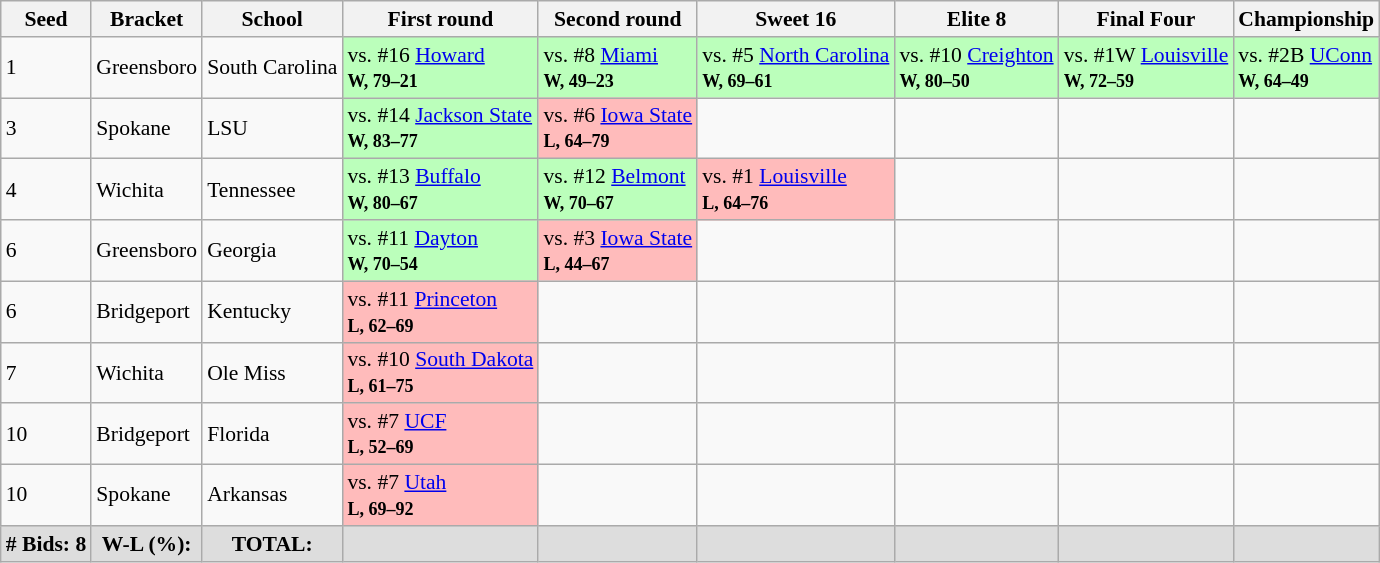<table class="sortable wikitable" style="white-space:nowrap; font-size:90%;">
<tr>
<th>Seed</th>
<th>Bracket</th>
<th>School</th>
<th>First round</th>
<th>Second round</th>
<th>Sweet 16</th>
<th>Elite 8</th>
<th>Final Four</th>
<th>Championship</th>
</tr>
<tr>
<td>1</td>
<td>Greensboro</td>
<td>South Carolina</td>
<td style="background:#bfb;">vs. #16 <a href='#'>Howard</a><br><small><strong>W, 79–21</strong></small></td>
<td style="background:#bfb;">vs. #8 <a href='#'>Miami</a><br><small><strong>W, 49–23</strong></small></td>
<td style="background:#bfb;">vs. #5 <a href='#'>North Carolina</a><br><small><strong>W, 69–61</strong></small></td>
<td style="background:#bfb;">vs. #10 <a href='#'>Creighton</a><br><small><strong>W, 80–50</strong></small></td>
<td style="background:#bfb;">vs. #1W <a href='#'>Louisville</a><br><small><strong>W, 72–59</strong></small></td>
<td style="background:#bfb;">vs. #2B <a href='#'>UConn</a><br><small><strong>W, 64–49</strong></small></td>
</tr>
<tr>
<td>3</td>
<td>Spokane</td>
<td>LSU</td>
<td style="background:#bfb;">vs. #14 <a href='#'>Jackson State</a><br><small><strong>W, 83–77</strong></small></td>
<td style="background:#fbb;">vs. #6 <a href='#'>Iowa State</a><br><small><strong>L, 64–79</strong></small></td>
<td></td>
<td></td>
<td></td>
<td></td>
</tr>
<tr>
<td>4</td>
<td>Wichita</td>
<td>Tennessee</td>
<td style="background:#bfb;">vs. #13 <a href='#'>Buffalo</a><br><small><strong>W, 80–67</strong></small></td>
<td style="background:#bfb;">vs. #12 <a href='#'>Belmont</a><br><small><strong>W, 70–67</strong></small></td>
<td style="background:#fbb;">vs. #1 <a href='#'>Louisville</a><br><small><strong>L, 64–76</strong></small></td>
<td></td>
<td></td>
<td></td>
</tr>
<tr>
<td>6</td>
<td>Greensboro</td>
<td>Georgia</td>
<td style="background:#bfb;">vs. #11 <a href='#'>Dayton</a><br><small><strong>W, 70–54</strong></small></td>
<td style="background:#fbb;">vs. #3 <a href='#'>Iowa State</a><br><small><strong>L, 44–67</strong></small></td>
<td></td>
<td></td>
<td></td>
<td></td>
</tr>
<tr>
<td>6</td>
<td>Bridgeport</td>
<td>Kentucky</td>
<td style="background:#fbb;">vs. #11 <a href='#'>Princeton</a><br><small><strong>L, 62–69</strong></small></td>
<td></td>
<td></td>
<td></td>
<td></td>
<td></td>
</tr>
<tr>
<td>7</td>
<td>Wichita</td>
<td>Ole Miss</td>
<td style="background:#fbb;">vs. #10 <a href='#'>South Dakota</a><br><small><strong>L, 61–75</strong></small></td>
<td></td>
<td></td>
<td></td>
<td></td>
<td></td>
</tr>
<tr>
<td>10</td>
<td>Bridgeport</td>
<td>Florida</td>
<td style="background:#fbb;">vs. #7 <a href='#'>UCF</a><br><small><strong>L, 52–69</strong></small></td>
<td></td>
<td></td>
<td></td>
<td></td>
<td></td>
</tr>
<tr>
<td>10</td>
<td>Spokane</td>
<td>Arkansas</td>
<td style="background:#fbb;">vs. #7 <a href='#'>Utah</a><br><small><strong>L, 69–92</strong></small></td>
<td></td>
<td></td>
<td></td>
<td></td>
<td></td>
</tr>
<tr class="sortbottom" style="text-align:center; background:#ddd;">
<td><strong># Bids: 8</strong></td>
<td><strong>W-L (%):</strong></td>
<td><strong>TOTAL:</strong> </td>
<td></td>
<td></td>
<td></td>
<td></td>
<td></td>
<td></td>
</tr>
</table>
